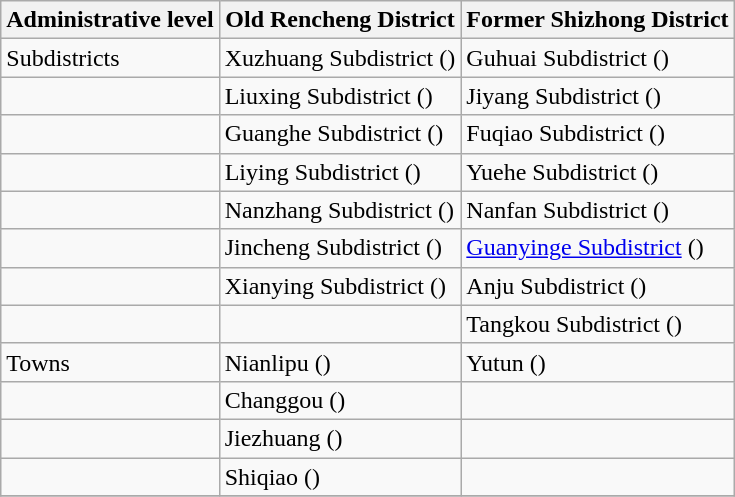<table class="wikitable">
<tr>
<th>Administrative level</th>
<th>Old Rencheng District</th>
<th>Former Shizhong District</th>
</tr>
<tr>
<td>Subdistricts</td>
<td>Xuzhuang Subdistrict ()</td>
<td>Guhuai Subdistrict ()</td>
</tr>
<tr>
<td></td>
<td>Liuxing Subdistrict ()</td>
<td>Jiyang Subdistrict ()</td>
</tr>
<tr>
<td></td>
<td>Guanghe Subdistrict ()</td>
<td>Fuqiao Subdistrict ()</td>
</tr>
<tr>
<td></td>
<td>Liying Subdistrict ()</td>
<td>Yuehe Subdistrict ()</td>
</tr>
<tr>
<td></td>
<td>Nanzhang Subdistrict ()</td>
<td>Nanfan Subdistrict ()</td>
</tr>
<tr>
<td></td>
<td>Jincheng Subdistrict ()</td>
<td><a href='#'>Guanyinge Subdistrict</a> ()</td>
</tr>
<tr>
<td></td>
<td>Xianying Subdistrict ()</td>
<td>Anju Subdistrict ()</td>
</tr>
<tr>
<td></td>
<td></td>
<td>Tangkou Subdistrict ()</td>
</tr>
<tr>
<td>Towns</td>
<td>Nianlipu ()</td>
<td>Yutun ()</td>
</tr>
<tr>
<td></td>
<td>Changgou ()</td>
<td></td>
</tr>
<tr>
<td></td>
<td>Jiezhuang ()</td>
<td></td>
</tr>
<tr>
<td></td>
<td>Shiqiao ()</td>
<td></td>
</tr>
<tr>
</tr>
</table>
